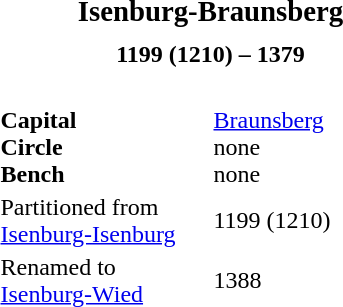<table align="right" class="toccolours">
<tr>
<td colspan=2 align="center"><big><strong>Isenburg-Braunsberg</strong></big></td>
</tr>
<tr>
<td colspan=2 align="center"></td>
</tr>
<tr>
<td colspan=2 align="center"><strong>1199 (1210) – 1379</strong></td>
</tr>
<tr>
<td><br></td>
</tr>
<tr>
<td width=138px><strong>Capital<br>Circle<br>Bench</strong></td>
<td width=138px><a href='#'>Braunsberg</a><br>none<br>none</td>
</tr>
<tr>
<td>Partitioned from <a href='#'>Isenburg-Isenburg</a></td>
<td>1199 (1210)</td>
</tr>
<tr>
<td>Renamed to <a href='#'>Isenburg-Wied</a></td>
<td>1388</td>
</tr>
<tr>
</tr>
</table>
